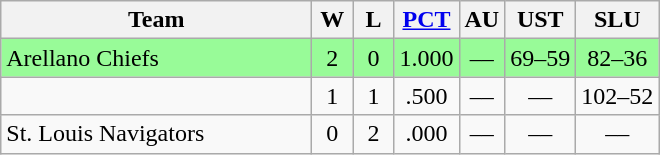<table class=wikitable style="text-align:center;">
<tr>
<th width=200px>Team</th>
<th width=20px>W</th>
<th width=20px>L</th>
<th width=30px><a href='#'>PCT</a></th>
<th>AU</th>
<th>UST</th>
<th>SLU</th>
</tr>
<tr bgcolor="#98fb98">
<td align=left> Arellano Chiefs</td>
<td>2</td>
<td>0</td>
<td>1.000</td>
<td>––</td>
<td>69–59</td>
<td>82–36</td>
</tr>
<tr>
<td align=left></td>
<td>1</td>
<td>1</td>
<td>.500</td>
<td>––</td>
<td>––</td>
<td>102–52</td>
</tr>
<tr>
<td align=left>St. Louis Navigators</td>
<td>0</td>
<td>2</td>
<td>.000</td>
<td>––</td>
<td>––</td>
<td>––</td>
</tr>
</table>
